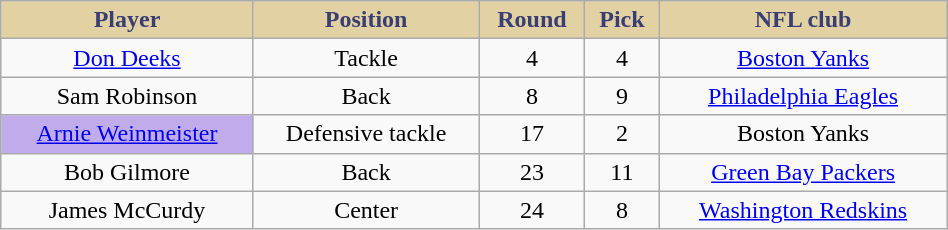<table class="wikitable" style="width:50%;">
<tr style="text-align:center; background:#e2d2a3; color:#3b3e72;">
<td><strong>Player</strong></td>
<td><strong>Position</strong></td>
<td><strong>Round</strong></td>
<td><strong>Pick</strong></td>
<td><strong>NFL club</strong></td>
</tr>
<tr style="text-align:center;" bgcolor="">
<td><a href='#'>Don Deeks</a></td>
<td>Tackle</td>
<td>4</td>
<td>4</td>
<td><a href='#'>Boston Yanks</a></td>
</tr>
<tr style="text-align:center;" bgcolor="">
<td>Sam Robinson</td>
<td>Back</td>
<td>8</td>
<td>9</td>
<td><a href='#'>Philadelphia Eagles</a></td>
</tr>
<tr style="text-align:center;" bgcolor="">
<td bgcolor="C0ACEA"><a href='#'>Arnie Weinmeister</a></td>
<td>Defensive tackle</td>
<td>17</td>
<td>2</td>
<td>Boston Yanks</td>
</tr>
<tr style="text-align:center;" bgcolor="">
<td>Bob Gilmore</td>
<td>Back</td>
<td>23</td>
<td>11</td>
<td><a href='#'>Green Bay Packers</a></td>
</tr>
<tr style="text-align:center;" bgcolor="">
<td>James McCurdy</td>
<td>Center</td>
<td>24</td>
<td>8</td>
<td><a href='#'>Washington Redskins</a></td>
</tr>
</table>
